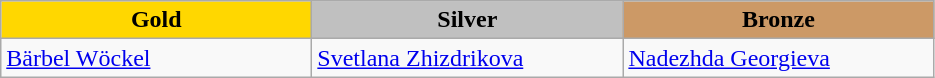<table class="wikitable" style="text-align:left">
<tr align="center">
<td width=200 bgcolor=gold><strong>Gold</strong></td>
<td width=200 bgcolor=silver><strong>Silver</strong></td>
<td width=200 bgcolor=CC9966><strong>Bronze</strong></td>
</tr>
<tr>
<td><a href='#'>Bärbel Wöckel</a><br><em></em></td>
<td><a href='#'>Svetlana Zhizdrikova</a><br><em></em></td>
<td><a href='#'>Nadezhda Georgieva</a><br><em></em></td>
</tr>
</table>
